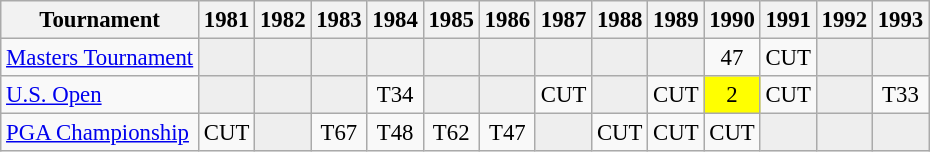<table class="wikitable" style="font-size:95%;text-align:center;">
<tr>
<th>Tournament</th>
<th>1981</th>
<th>1982</th>
<th>1983</th>
<th>1984</th>
<th>1985</th>
<th>1986</th>
<th>1987</th>
<th>1988</th>
<th>1989</th>
<th>1990</th>
<th>1991</th>
<th>1992</th>
<th>1993</th>
</tr>
<tr>
<td align=left><a href='#'>Masters Tournament</a></td>
<td style="background:#eeeeee;"></td>
<td style="background:#eeeeee;"></td>
<td style="background:#eeeeee;"></td>
<td style="background:#eeeeee;"></td>
<td style="background:#eeeeee;"></td>
<td style="background:#eeeeee;"></td>
<td style="background:#eeeeee;"></td>
<td style="background:#eeeeee;"></td>
<td style="background:#eeeeee;"></td>
<td>47</td>
<td>CUT</td>
<td style="background:#eeeeee;"></td>
<td style="background:#eeeeee;"></td>
</tr>
<tr>
<td align=left><a href='#'>U.S. Open</a></td>
<td style="background:#eeeeee;"></td>
<td style="background:#eeeeee;"></td>
<td style="background:#eeeeee;"></td>
<td>T34</td>
<td style="background:#eeeeee;"></td>
<td style="background:#eeeeee;"></td>
<td>CUT</td>
<td style="background:#eeeeee;"></td>
<td>CUT</td>
<td style="background:yellow;">2</td>
<td>CUT</td>
<td style="background:#eeeeee;"></td>
<td>T33</td>
</tr>
<tr>
<td align=left><a href='#'>PGA Championship</a></td>
<td>CUT</td>
<td style="background:#eeeeee;"></td>
<td>T67</td>
<td>T48</td>
<td>T62</td>
<td>T47</td>
<td style="background:#eeeeee;"></td>
<td>CUT</td>
<td>CUT</td>
<td>CUT</td>
<td style="background:#eeeeee;"></td>
<td style="background:#eeeeee;"></td>
<td style="background:#eeeeee;"></td>
</tr>
</table>
